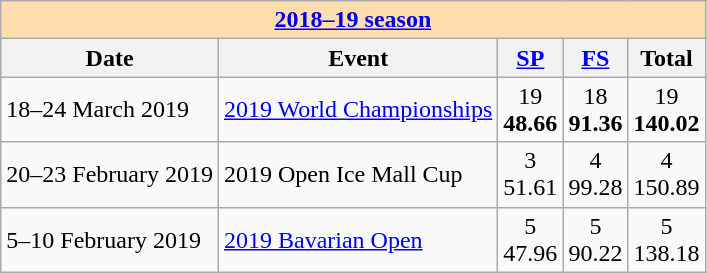<table class="wikitable">
<tr>
<td style="background-color: #ffdead; " colspan=6 align=center><a href='#'><strong>2018–19 season</strong></a></td>
</tr>
<tr>
<th>Date</th>
<th>Event</th>
<th><a href='#'>SP</a></th>
<th><a href='#'>FS</a></th>
<th>Total</th>
</tr>
<tr>
<td>18–24 March 2019</td>
<td><a href='#'>2019 World Championships</a></td>
<td align=center>19 <br> <strong>48.66</strong></td>
<td align=center>18 <br> <strong>91.36</strong></td>
<td align=center>19 <br> <strong>140.02</strong></td>
</tr>
<tr>
<td>20–23 February 2019</td>
<td>2019 Open Ice Mall Cup</td>
<td align=center>3 <br> 51.61</td>
<td align=center>4 <br> 99.28</td>
<td align=center>4 <br> 150.89</td>
</tr>
<tr>
<td>5–10 February 2019</td>
<td><a href='#'>2019 Bavarian Open</a></td>
<td align=center>5 <br> 47.96</td>
<td align=center>5 <br> 90.22</td>
<td align=center>5 <br> 138.18</td>
</tr>
</table>
